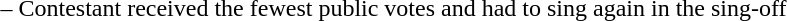<table>
<tr>
<td> –</td>
<td>Contestant received the fewest public votes and had to sing again in the sing-off</td>
</tr>
</table>
